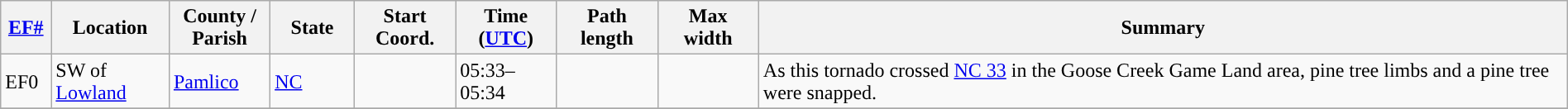<table class="wikitable sortable" style="width:100%;">
<tr>
<th scope="col"  style="width:3%; text-align:center;"><a href='#'>EF#</a></th>
<th scope="col"  style="width:7%; text-align:center;" class="unsortable">Location</th>
<th scope="col"  style="width:6%; text-align:center;" class="unsortable">County / Parish</th>
<th scope="col"  style="width:5%; text-align:center;">State</th>
<th scope="col"  style="width:6%; text-align:center;">Start Coord.</th>
<th scope="col"  style="width:6%; text-align:center;">Time (<a href='#'>UTC</a>)</th>
<th scope="col"  style="width:6%; text-align:center;">Path length</th>
<th scope="col"  style="width:6%; text-align:center;">Max width</th>
<th scope="col" class="unsortable" style="width:48%; text-align:center;">Summary</th>
</tr>
<tr>
<td>EF0</td>
<td>SW of <a href='#'>Lowland</a></td>
<td><a href='#'>Pamlico</a></td>
<td><a href='#'>NC</a></td>
<td></td>
<td>05:33–05:34</td>
<td></td>
<td></td>
<td>As this tornado crossed <a href='#'>NC 33</a> in the Goose Creek Game Land area, pine tree limbs and a pine tree were snapped.</td>
</tr>
<tr>
</tr>
</table>
